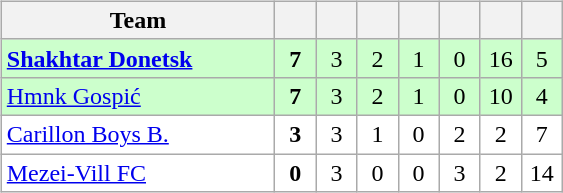<table>
<tr>
<td><br><table class="wikitable" style="text-align: center;">
<tr>
<th width="175">Team</th>
<th width="20"></th>
<th width="20"></th>
<th width="20"></th>
<th width="20"></th>
<th width="20"></th>
<th width="20"></th>
<th width="20"></th>
</tr>
<tr bgcolor="#ccffcc">
<td align="left"> <strong><a href='#'>Shakhtar Donetsk</a></strong></td>
<td><strong>7</strong></td>
<td>3</td>
<td>2</td>
<td>1</td>
<td>0</td>
<td>16</td>
<td>5</td>
</tr>
<tr bgcolor=ccffcc>
<td align="left"> <a href='#'>Hmnk Gospić</a></td>
<td><strong>7</strong></td>
<td>3</td>
<td>2</td>
<td>1</td>
<td>0</td>
<td>10</td>
<td>4</td>
</tr>
<tr bgcolor=ffffff>
<td align="left"> <a href='#'>Carillon Boys B.</a></td>
<td><strong>3</strong></td>
<td>3</td>
<td>1</td>
<td>0</td>
<td>2</td>
<td>2</td>
<td>7</td>
</tr>
<tr bgcolor=ffffff>
<td align="left"> <a href='#'>Mezei-Vill FC</a></td>
<td><strong>0</strong></td>
<td>3</td>
<td>0</td>
<td>0</td>
<td>3</td>
<td>2</td>
<td>14</td>
</tr>
</table>
</td>
<td></td>
</tr>
</table>
